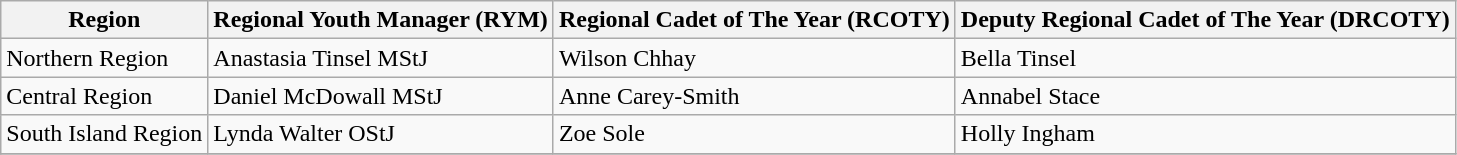<table class="wikitable" border="1">
<tr>
<th>Region</th>
<th>Regional Youth Manager (RYM)</th>
<th>Regional Cadet of The Year (RCOTY)</th>
<th>Deputy Regional Cadet of The Year (DRCOTY)</th>
</tr>
<tr>
<td>Northern Region</td>
<td>Anastasia Tinsel MStJ</td>
<td>Wilson Chhay</td>
<td>Bella Tinsel</td>
</tr>
<tr>
<td>Central Region</td>
<td>Daniel McDowall MStJ</td>
<td>Anne Carey-Smith</td>
<td>Annabel Stace</td>
</tr>
<tr>
<td>South Island Region</td>
<td>Lynda Walter OStJ</td>
<td>Zoe Sole</td>
<td>Holly Ingham</td>
</tr>
<tr>
</tr>
</table>
